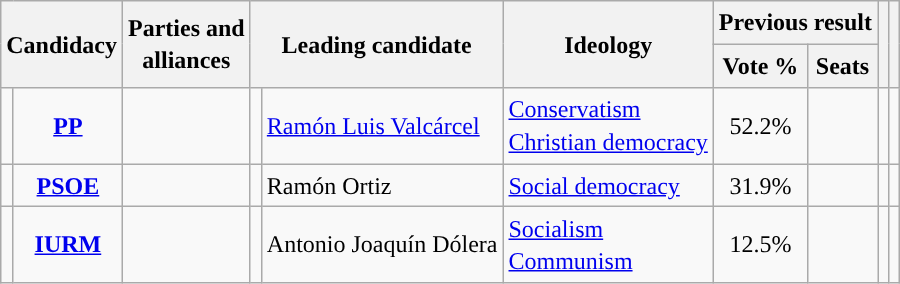<table class="wikitable" style="line-height:1.35em; text-align:left;">
<tr>
<th colspan="2" rowspan="2">Candidacy</th>
<th rowspan="2">Parties and<br>alliances</th>
<th colspan="2" rowspan="2">Leading candidate</th>
<th rowspan="2">Ideology</th>
<th colspan="2">Previous result</th>
<th rowspan="2"></th>
<th rowspan="2"></th>
</tr>
<tr>
<th>Vote %</th>
<th>Seats</th>
</tr>
<tr>
<td width="1" style="color:inherit;background:"></td>
<td align="center"><strong><a href='#'>PP</a></strong></td>
<td></td>
<td></td>
<td><a href='#'>Ramón Luis Valcárcel</a></td>
<td><a href='#'>Conservatism</a><br><a href='#'>Christian democracy</a></td>
<td align="center">52.2%</td>
<td></td>
<td></td>
<td></td>
</tr>
<tr>
<td style="color:inherit;background:"></td>
<td align="center"><strong><a href='#'>PSOE</a></strong></td>
<td></td>
<td></td>
<td>Ramón Ortiz</td>
<td><a href='#'>Social democracy</a></td>
<td align="center">31.9%</td>
<td></td>
<td></td>
<td></td>
</tr>
<tr>
<td style="color:inherit;background:"></td>
<td align="center"><strong><a href='#'>IURM</a></strong></td>
<td></td>
<td></td>
<td>Antonio Joaquín Dólera</td>
<td><a href='#'>Socialism</a><br><a href='#'>Communism</a></td>
<td align="center">12.5%</td>
<td></td>
<td></td>
<td></td>
</tr>
</table>
